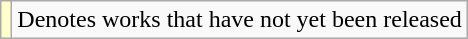<table class="wikitable">
<tr>
<td style="background:#FFFFCC;"></td>
<td>Denotes works that have not yet been released</td>
</tr>
</table>
